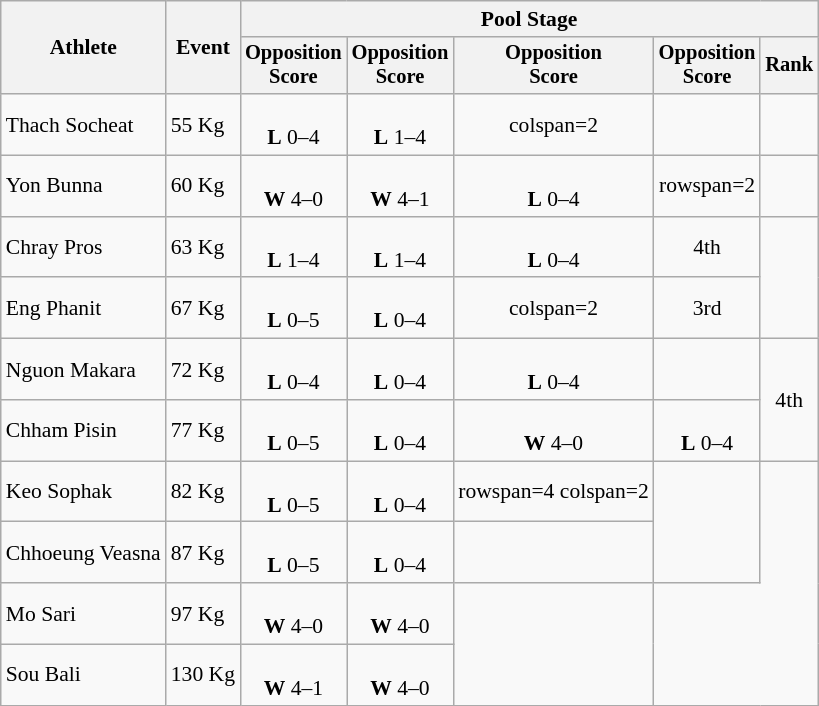<table class="wikitable" style="font-size:90%">
<tr>
<th rowspan=2>Athlete</th>
<th rowspan=2>Event</th>
<th colspan=5>Pool Stage</th>
</tr>
<tr style="font-size:95%">
<th>Opposition<br>Score</th>
<th>Opposition<br>Score</th>
<th>Opposition<br>Score</th>
<th>Opposition<br>Score</th>
<th>Rank</th>
</tr>
<tr align=center>
<td align=left>Thach Socheat</td>
<td align=left>55 Kg</td>
<td><br><strong>L</strong> 0–4</td>
<td><br><strong>L</strong> 1–4</td>
<td>colspan=2 </td>
<td></td>
</tr>
<tr align=center>
<td align=left>Yon Bunna</td>
<td align=left>60 Kg</td>
<td><br><strong>W</strong> 4–0</td>
<td><br><strong>W</strong> 4–1</td>
<td><br><strong>L</strong> 0–4</td>
<td>rowspan=2 </td>
<td></td>
</tr>
<tr align=center>
<td align=left>Chray Pros</td>
<td align=left>63 Kg</td>
<td><br><strong>L</strong> 1–4</td>
<td><br><strong>L</strong> 1–4</td>
<td><br><strong>L</strong> 0–4</td>
<td>4th</td>
</tr>
<tr align=center>
<td align=left>Eng Phanit</td>
<td align=left>67 Kg</td>
<td><br><strong>L</strong> 0–5</td>
<td><br><strong>L</strong> 0–4</td>
<td>colspan=2 </td>
<td>3rd</td>
</tr>
<tr align=center>
<td align=left>Nguon Makara</td>
<td align=left>72 Kg</td>
<td><br><strong>L</strong> 0–4</td>
<td><br><strong>L</strong> 0–4</td>
<td><br><strong>L</strong> 0–4</td>
<td></td>
<td rowspan=2>4th</td>
</tr>
<tr align=center>
<td align=left>Chham Pisin</td>
<td align=left>77 Kg</td>
<td><br><strong>L</strong> 0–5</td>
<td><br><strong>L</strong> 0–4</td>
<td><br><strong>W</strong> 4–0</td>
<td><br><strong>L</strong> 0–4</td>
</tr>
<tr align=center>
<td align=left>Keo Sophak</td>
<td align=left>82 Kg</td>
<td><br><strong>L</strong> 0–5</td>
<td><br><strong>L</strong> 0–4</td>
<td>rowspan=4 colspan=2 </td>
<td rowspan=2></td>
</tr>
<tr align=center>
<td align=left>Chhoeung Veasna</td>
<td align=left>87 Kg</td>
<td><br><strong>L</strong> 0–5</td>
<td><br><strong>L</strong> 0–4</td>
</tr>
<tr align=center>
<td align=left>Mo Sari</td>
<td align=left>97 Kg</td>
<td><br><strong>W</strong> 4–0</td>
<td><br><strong>W</strong> 4–0</td>
<td rowspan=2></td>
</tr>
<tr align=center>
<td align=left>Sou Bali</td>
<td align=left>130 Kg</td>
<td><br><strong>W</strong> 4–1</td>
<td><br><strong>W</strong> 4–0</td>
</tr>
</table>
